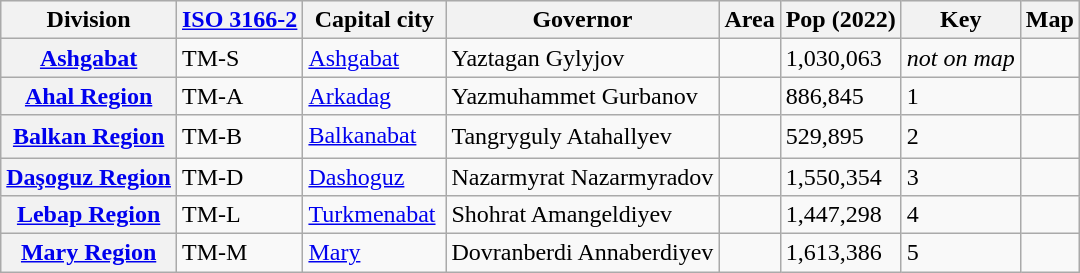<table class="wikitable sortable plainrowheaders">
<tr style="background:#efefef;">
<th scope="col">Division</th>
<th scope="col"><a href='#'>ISO 3166-2</a></th>
<th scope="col">Capital city</th>
<th scope="col">Governor</th>
<th>Area</th>
<th>Pop (2022)</th>
<th>Key</th>
<th scope="col">Map</th>
</tr>
<tr>
<th scope="row"><a href='#'>Ashgabat</a></th>
<td>TM-S</td>
<td><a href='#'>Ashgabat</a></td>
<td>Yaztagan Gylyjov</td>
<td></td>
<td>1,030,063</td>
<td><em>not on map</em></td>
<td></td>
</tr>
<tr>
<th scope="row"><a href='#'>Ahal Region</a></th>
<td>TM-A</td>
<td><a href='#'>Arkadag</a></td>
<td>Yazmuhammet Gurbanov</td>
<td></td>
<td>886,845</td>
<td>1</td>
<td></td>
</tr>
<tr>
<th scope="row"><a href='#'>Balkan Region</a></th>
<td>TM-B</td>
<td><a href='#'>Balkanabat</a>　</td>
<td>Tangryguly Atahallyev</td>
<td></td>
<td>529,895</td>
<td>2</td>
<td></td>
</tr>
<tr>
<th scope="row"><a href='#'>Daşoguz Region</a></th>
<td>TM-D</td>
<td><a href='#'>Dashoguz</a></td>
<td>Nazarmyrat Nazarmyradov</td>
<td></td>
<td>1,550,354</td>
<td>3</td>
<td></td>
</tr>
<tr>
<th scope="row"><a href='#'>Lebap Region</a></th>
<td>TM-L</td>
<td><a href='#'>Turkmenabat</a></td>
<td>Shohrat Amangeldiyev</td>
<td></td>
<td>1,447,298</td>
<td>4</td>
<td></td>
</tr>
<tr>
<th scope="row"><a href='#'>Mary Region</a></th>
<td>TM-M</td>
<td><a href='#'>Mary</a></td>
<td>Dovranberdi Annaberdiyev</td>
<td></td>
<td>1,613,386</td>
<td>5</td>
<td></td>
</tr>
</table>
